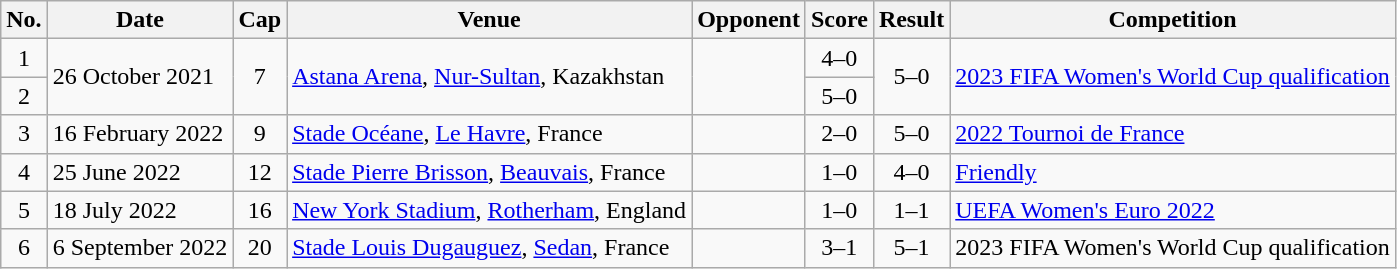<table class="wikitable sortable">
<tr>
<th scope="col">No.</th>
<th scope="col">Date</th>
<th scope="col">Cap</th>
<th scope="col">Venue</th>
<th scope="col">Opponent</th>
<th scope="col">Score</th>
<th scope="col">Result</th>
<th scope="col">Competition</th>
</tr>
<tr>
<td align="center">1</td>
<td rowspan="2">26 October 2021</td>
<td rowspan="2" align="center">7</td>
<td rowspan="2"><a href='#'>Astana Arena</a>, <a href='#'>Nur-Sultan</a>, Kazakhstan</td>
<td rowspan="2"></td>
<td align="center">4–0</td>
<td rowspan="2" style="text-align:center">5–0</td>
<td rowspan="2"><a href='#'>2023 FIFA Women's World Cup qualification</a></td>
</tr>
<tr>
<td align="center">2</td>
<td align="center">5–0</td>
</tr>
<tr>
<td align="center">3</td>
<td>16 February 2022</td>
<td align="center">9</td>
<td><a href='#'>Stade Océane</a>, <a href='#'>Le Havre</a>, France</td>
<td></td>
<td align="center">2–0</td>
<td align="center">5–0</td>
<td><a href='#'>2022 Tournoi de France</a></td>
</tr>
<tr>
<td align="center">4</td>
<td>25 June 2022</td>
<td align="center">12</td>
<td><a href='#'>Stade Pierre Brisson</a>, <a href='#'>Beauvais</a>, France</td>
<td></td>
<td align="center">1–0</td>
<td align="center">4–0</td>
<td><a href='#'>Friendly</a></td>
</tr>
<tr>
<td align="center">5</td>
<td>18 July 2022</td>
<td align="center">16</td>
<td><a href='#'>New York Stadium</a>, <a href='#'>Rotherham</a>, England</td>
<td></td>
<td align="center">1–0</td>
<td align="center">1–1</td>
<td><a href='#'>UEFA Women's Euro 2022</a></td>
</tr>
<tr>
<td align="center">6</td>
<td>6 September 2022</td>
<td align="center">20</td>
<td><a href='#'>Stade Louis Dugauguez</a>, <a href='#'>Sedan</a>, France</td>
<td></td>
<td align="center">3–1</td>
<td align="center">5–1</td>
<td>2023 FIFA Women's World Cup qualification</td>
</tr>
</table>
